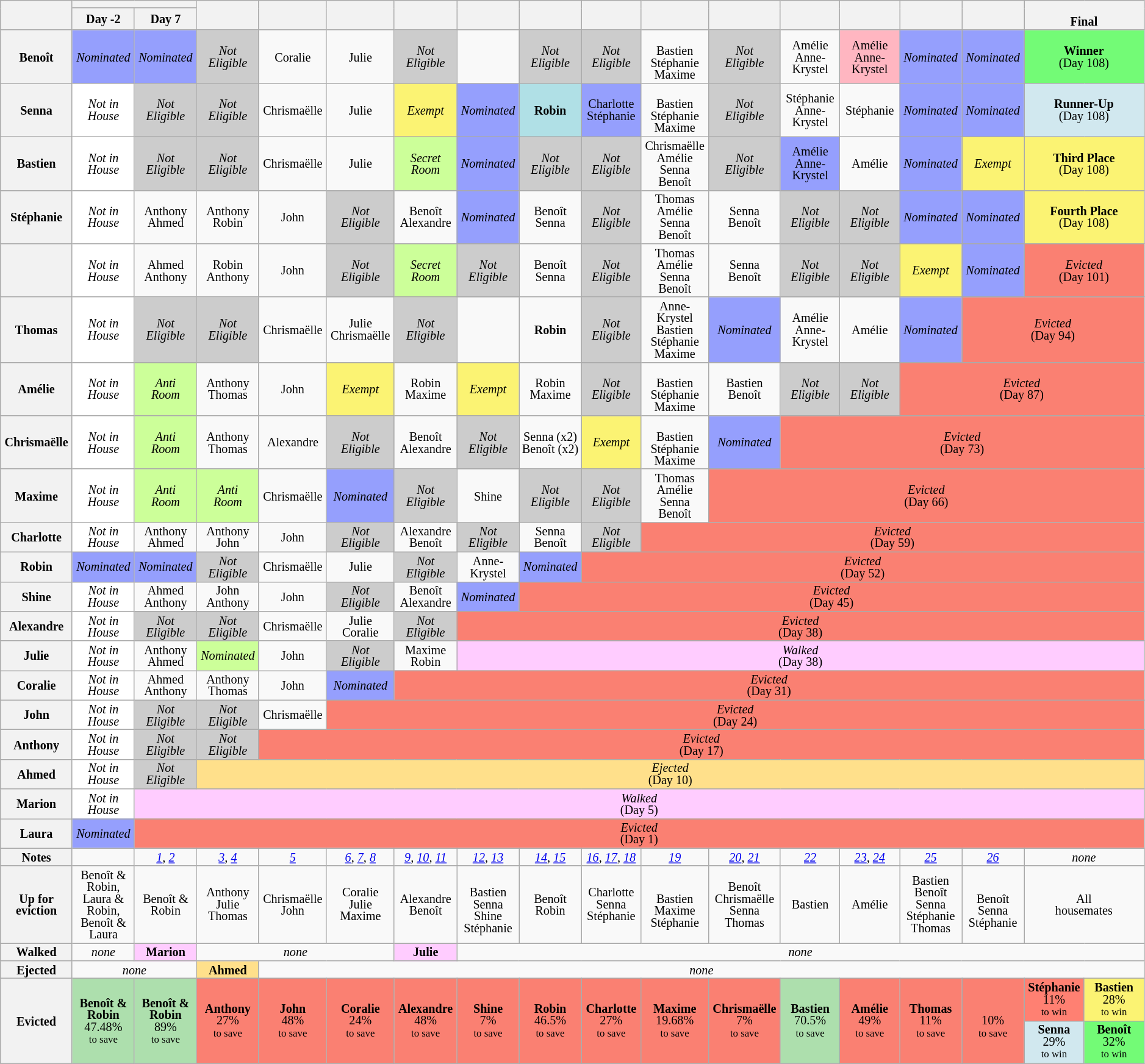<table class="wikitable" style="text-align:center; font-size:84%; line-height:13px;">
<tr>
<th style="width:5%" rowspan="2"></th>
<th style="width:5%" colspan="2"></th>
<th style="width:5%" rowspan="2"></th>
<th style="width:5%" rowspan="2"></th>
<th style="width:5%" rowspan="2"></th>
<th style="width:5%" rowspan="2"></th>
<th style="width:5%" rowspan="2"></th>
<th style="width:5%" rowspan="2"></th>
<th style="width:5%" rowspan="2"></th>
<th style="width:5%" rowspan="2"></th>
<th style="width:5%" rowspan="2"></th>
<th style="width:5%" rowspan="2"></th>
<th style="width:5%" rowspan="2"></th>
<th style="width:5%" rowspan="2"></th>
<th style="width:5%" rowspan="2"></th>
<th style="width:10%" colspan="2" rowspan="2"><br>Final</th>
</tr>
<tr>
<th style="width:5%">Day -2</th>
<th style="width:5%">Day 7</th>
</tr>
<tr>
<th>Benoît</th>
<td style="background:#959ffd;"><em>Nominated</em></td>
<td style="background:#959ffd;"><em>Nominated</em></td>
<td style="background:#CCCCCC;"><em>Not<br>Eligible</em></td>
<td>Coralie</td>
<td>Julie<br></td>
<td style="background:#CCCCCC;"><em>Not<br>Eligible</em></td>
<td></td>
<td style="background:#CCCCCC;"><em>Not<br>Eligible</em></td>
<td style="background:#CCCCCC;"><em>Not<br>Eligible</em></td>
<td><br>Bastien<br>Stéphanie<br>Maxime</td>
<td style="background:#CCCCCC;"><em>Not<br>Eligible</em></td>
<td>Amélie<br>Anne-Krystel</td>
<td style="background-color:lightpink;">Amélie<br>Anne-Krystel</td>
<td style="background:#959ffd;"><em>Nominated</em></td>
<td style="background:#959ffd;"><em>Nominated</em></td>
<td style="background:#73FB76;" colspan="2"><strong>Winner</strong><br>(Day 108)</td>
</tr>
<tr>
<th>Senna</th>
<td style="background:white;"><em>Not in<br>House</em></td>
<td style="background:#CCCCCC;"><em>Not<br>Eligible</em></td>
<td style="background:#CCCCCC;"><em>Not<br>Eligible</em></td>
<td>Chrismaëlle</td>
<td>Julie<br></td>
<td style="background:#FBF373;"><em>Exempt</em></td>
<td style="background:#959ffd;"><em>Nominated</em></td>
<td bgcolor=#b0e0e6><strong>Robin</strong></td>
<td style="background:#959ffd;">Charlotte<br>Stéphanie</td>
<td><br>Bastien<br>Stéphanie<br>Maxime</td>
<td style="background:#CCCCCC;"><em>Not<br>Eligible</em></td>
<td>Stéphanie<br>Anne-Krystel</td>
<td>Stéphanie<br></td>
<td style="background:#959ffd;"><em>Nominated</em></td>
<td style="background:#959ffd;"><em>Nominated</em></td>
<td style="background:#D1E8EF;" colspan="2"><strong>Runner-Up</strong><br>(Day 108)</td>
</tr>
<tr>
<th>Bastien</th>
<td style="background:white;"><em>Not in<br>House</em></td>
<td style="background:#CCCCCC;"><em>Not<br>Eligible</em></td>
<td style="background:#CCCCCC;"><em>Not<br>Eligible</em></td>
<td>Chrismaëlle</td>
<td>Julie<br></td>
<td style="background-color: rgb(204, 255, 153);"><em>Secret<br>Room</em></td>
<td style="background:#959ffd;"><em>Nominated</em></td>
<td style="background:#CCCCCC;"><em>Not<br>Eligible</em></td>
<td style="background:#CCCCCC;"><em>Not<br>Eligible</em></td>
<td>Chrismaëlle<br>Amélie<br>Senna<br>Benoît</td>
<td style="background:#CCCCCC;"><em>Not<br>Eligible</em></td>
<td style="background:#959ffd;">Amélie<br>Anne-Krystel</td>
<td>Amélie<br></td>
<td style="background:#959ffd;"><em>Nominated</em></td>
<td style="background:#FBF373;"><em>Exempt</em></td>
<td style="background:#FBF373;" colspan="2"><strong>Third Place</strong><br>(Day 108)</td>
</tr>
<tr>
<th>Stéphanie</th>
<td style="background:white;"><em>Not in<br>House</em></td>
<td>Anthony<br>Ahmed</td>
<td>Anthony<br>Robin</td>
<td>John</td>
<td style="background:#CCCCCC;"><em>Not<br>Eligible</em></td>
<td>Benoît<br>Alexandre</td>
<td style="background:#959ffd;"><em>Nominated</em></td>
<td>Benoît<br>Senna</td>
<td style="background:#CCCCCC;"><em>Not<br>Eligible</em></td>
<td>Thomas<br>Amélie<br>Senna<br>Benoît</td>
<td>Senna<br>Benoît</td>
<td style="background:#CCCCCC;"><em>Not<br>Eligible</em></td>
<td style="background:#CCCCCC;"><em>Not<br>Eligible</em></td>
<td style="background:#959ffd;"><em>Nominated</em></td>
<td style="background:#959ffd;"><em>Nominated</em></td>
<td style="background:#FBF373;" colspan="2"><strong>Fourth Place</strong><br>(Day 108)</td>
</tr>
<tr>
<th></th>
<td style="background:white;"><em>Not in<br>House</em></td>
<td>Ahmed<br>Anthony</td>
<td>Robin<br>Anthony</td>
<td>John</td>
<td style="background:#CCCCCC;"><em>Not<br>Eligible</em></td>
<td style="background-color: rgb(204, 255, 153);"><em>Secret<br>Room</em></td>
<td style="background:#CCCCCC;"><em>Not<br>Eligible</em></td>
<td>Benoît<br>Senna</td>
<td style="background:#CCCCCC;"><em>Not<br>Eligible</em></td>
<td>Thomas<br>Amélie<br>Senna<br>Benoît</td>
<td>Senna<br>Benoît</td>
<td style="background:#CCCCCC;"><em>Not<br>Eligible</em></td>
<td style="background:#CCCCCC;"><em>Not<br>Eligible</em></td>
<td style="background:#FBF373;"><em>Exempt</em></td>
<td style="background:#959ffd;"><em>Nominated</em></td>
<td colspan="2" style="background:#FA8072"><em>Evicted</em><br>(Day 101)</td>
</tr>
<tr>
<th>Thomas</th>
<td style="background:white;"><em>Not in<br>House</em></td>
<td style="background:#CCCCCC;"><em>Not<br>Eligible</em></td>
<td style="background:#CCCCCC;"><em>Not<br>Eligible</em></td>
<td>Chrismaëlle</td>
<td>Julie<br>Chrismaëlle</td>
<td style="background:#CCCCCC;"><em>Not<br>Eligible</em></td>
<td></td>
<td><strong>Robin</strong></td>
<td style="background:#CCCCCC;"><em>Not<br>Eligible</em></td>
<td>Anne-Krystel<br>Bastien<br>Stéphanie<br>Maxime</td>
<td style="background:#959ffd;"><em>Nominated</em></td>
<td>Amélie<br>Anne-Krystel</td>
<td>Amélie<br></td>
<td style="background:#959ffd;"><em>Nominated</em></td>
<td colspan="4" style="background:#FA8072"><em>Evicted</em><br>(Day 94)</td>
</tr>
<tr>
<th>Amélie</th>
<td style="background:white;"><em>Not in<br>House</em></td>
<td style="background-color: rgb(204, 255, 153);"><em>Anti<br>Room</em></td>
<td>Anthony<br>Thomas</td>
<td>John</td>
<td style="background:#FBF373;"><em>Exempt</em></td>
<td>Robin<br>Maxime</td>
<td style="background:#FBF373;"><em>Exempt</em></td>
<td>Robin<br>Maxime</td>
<td style="background:#CCCCCC;"><em>Not<br>Eligible</em></td>
<td><br>Bastien<br>Stéphanie<br>Maxime</td>
<td>Bastien<br>Benoît</td>
<td style="background:#CCCCCC;"><em>Not<br>Eligible</em></td>
<td style="background:#CCCCCC;"><em>Not<br>Eligible</em></td>
<td colspan="5" style="background:#FA8072"><em>Evicted</em><br>(Day 87)</td>
</tr>
<tr>
<th>Chrismaëlle</th>
<td style="background:white;"><em>Not in<br>House</em></td>
<td style="background-color: rgb(204, 255, 153);"><em>Anti<br>Room</em></td>
<td>Anthony<br>Thomas</td>
<td>Alexandre</td>
<td style="background:#CCCCCC;"><em>Not<br>Eligible</em></td>
<td>Benoît<br>Alexandre</td>
<td style="background:#CCCCCC;"><em>Not<br>Eligible</em></td>
<td>Senna (x2)<br>Benoît (x2)</td>
<td style="background:#FBF373;"><em>Exempt</em></td>
<td><br>Bastien<br>Stéphanie<br>Maxime</td>
<td style="background:#959ffd;"><em>Nominated</em></td>
<td colspan="7" style="background:#FA8072"><em>Evicted</em><br>(Day 73)</td>
</tr>
<tr>
<th>Maxime</th>
<td style="background:white;"><em>Not in<br>House</em></td>
<td style="background-color: rgb(204, 255, 153);"><em>Anti<br>Room</em></td>
<td style="background-color: rgb(204, 255, 153);"><em>Anti<br>Room</em></td>
<td>Chrismaëlle</td>
<td style="background:#959ffd;"><em>Nominated</em></td>
<td style="background:#CCCCCC;"><em>Not<br>Eligible</em></td>
<td>Shine</td>
<td style="background:#CCCCCC;"><em>Not<br>Eligible</em></td>
<td style="background:#CCCCCC;"><em>Not<br>Eligible</em></td>
<td>Thomas<br>Amélie<br>Senna<br>Benoît</td>
<td colspan="8" style="background:#FA8072"><em>Evicted</em><br>(Day 66)</td>
</tr>
<tr>
<th>Charlotte</th>
<td style="background:white;"><em>Not in<br>House</em></td>
<td>Anthony<br>Ahmed</td>
<td>Anthony<br>John</td>
<td>John</td>
<td style="background:#CCCCCC;"><em>Not<br>Eligible</em></td>
<td>Alexandre<br>Benoît</td>
<td style="background:#CCCCCC;"><em>Not<br>Eligible</em></td>
<td>Senna<br>Benoît</td>
<td style="background:#CCCCCC;"><em>Not<br>Eligible</em></td>
<td colspan="9" style="background:#FA8072"><em>Evicted</em><br>(Day 59)</td>
</tr>
<tr>
<th>Robin</th>
<td style="background:#959ffd;"><em>Nominated</em></td>
<td style="background:#959ffd;"><em>Nominated</em></td>
<td style="background:#CCCCCC;"><em>Not<br>Eligible</em></td>
<td>Chrismaëlle</td>
<td>Julie<br></td>
<td style="background:#CCCCCC;"><em>Not<br>Eligible</em></td>
<td>Anne-Krystel</td>
<td style="background:#959ffd;"><em>Nominated</em></td>
<td colspan="10" style="background:#FA8072"><em>Evicted</em><br>(Day 52)</td>
</tr>
<tr>
<th>Shine</th>
<td style="background:white;"><em>Not in<br>House</em></td>
<td>Ahmed<br>Anthony</td>
<td>John<br>Anthony</td>
<td>John</td>
<td style="background:#CCCCCC;"><em>Not<br>Eligible</em></td>
<td>Benoît<br>Alexandre</td>
<td style="background:#959ffd;"><em>Nominated</em></td>
<td colspan="11" style="background:#FA8072"><em>Evicted</em><br>(Day 45)</td>
</tr>
<tr>
<th>Alexandre</th>
<td style="background:white;"><em>Not in<br>House</em></td>
<td style="background:#CCCCCC;"><em>Not<br>Eligible</em></td>
<td style="background:#CCCCCC;"><em>Not<br>Eligible</em></td>
<td>Chrismaëlle</td>
<td>Julie<br>Coralie</td>
<td style="background:#CCCCCC;"><em>Not<br>Eligible</em></td>
<td colspan="12" style="background:#FA8072"><em>Evicted</em><br>(Day 38)</td>
</tr>
<tr>
<th>Julie</th>
<td style="background:white;"><em>Not in<br>House</em></td>
<td>Anthony<br>Ahmed</td>
<td style="background-color: rgb(204, 255, 153);"><em>Nominated</em></td>
<td>John</td>
<td style="background:#CCCCCC;"><em>Not<br>Eligible</em></td>
<td>Maxime<br>Robin</td>
<td colspan="12" style="background:#FFCCFF"><em>Walked</em><br>(Day 38)</td>
</tr>
<tr>
<th>Coralie</th>
<td style="background:white;"><em>Not in<br>House</em></td>
<td>Ahmed<br>Anthony</td>
<td>Anthony<br>Thomas</td>
<td>John</td>
<td style="background:#959ffd;"><em>Nominated</em></td>
<td colspan="13" style="background:#FA8072"><em>Evicted</em><br>(Day 31)</td>
</tr>
<tr>
<th>John</th>
<td style="background:white;"><em>Not in<br>House</em></td>
<td style="background:#CCCCCC;"><em>Not<br>Eligible</em></td>
<td style="background:#CCCCCC;"><em>Not<br>Eligible</em></td>
<td>Chrismaëlle</td>
<td colspan="14" style="background:#FA8072"><em>Evicted</em><br>(Day 24)</td>
</tr>
<tr>
<th>Anthony</th>
<td style="background:white;"><em>Not in<br>House</em></td>
<td style="background:#CCCCCC;"><em>Not<br>Eligible</em></td>
<td style="background:#CCCCCC;"><em>Not<br>Eligible</em></td>
<td colspan="15" style="background:#FA8072"><em>Evicted</em><br>(Day 17)</td>
</tr>
<tr>
<th>Ahmed</th>
<td style="background:white;"><em>Not in<br>House</em></td>
<td style="background:#CCCCCC;"><em>Not<br>Eligible</em></td>
<td style="background:#ffe08b;" colspan="16"><em>Ejected</em><br>(Day 10)</td>
</tr>
<tr>
<th>Marion</th>
<td style="background:white;"><em>Not in<br>House</em></td>
<td colspan="17" style="background:#FFCCFF"><em>Walked</em><br>(Day 5)</td>
</tr>
<tr>
<th>Laura</th>
<td style="background:#959ffd;"><em>Nominated</em></td>
<td colspan="17" style="background:#FA8072"><em>Evicted</em><br>(Day 1)</td>
</tr>
<tr>
<th>Notes</th>
<td></td>
<td><em><a href='#'>1</a>, <a href='#'>2</a></em></td>
<td><em><a href='#'>3</a>, <a href='#'>4</a></em></td>
<td><em><a href='#'>5</a></em></td>
<td><em><a href='#'>6</a>, <a href='#'>7</a>, <a href='#'>8</a></em></td>
<td><em><a href='#'>9</a>, <a href='#'>10</a>, <a href='#'>11</a></em></td>
<td><em><a href='#'>12</a>, <a href='#'>13</a></em></td>
<td><em><a href='#'>14</a>, <a href='#'>15</a></em></td>
<td><em><a href='#'>16</a>, <a href='#'>17</a>, <a href='#'>18</a></em></td>
<td><em><a href='#'>19</a></em></td>
<td><em><a href='#'>20</a>, <a href='#'>21</a></em></td>
<td><em><a href='#'>22</a></em></td>
<td><em><a href='#'>23</a>, <a href='#'>24</a></em></td>
<td><em><a href='#'>25</a></em></td>
<td><em><a href='#'>26</a> </em></td>
<td colspan=2><em>none</em></td>
</tr>
<tr>
<th>Up for<br>eviction</th>
<td>Benoît &<br>Robin,<br>Laura &<br>Robin,<br>Benoît &<br>Laura</td>
<td>Benoît &<br>Robin</td>
<td>Anthony<br>Julie<br>Thomas</td>
<td>Chrismaëlle<br>John</td>
<td>Coralie<br>Julie<br>Maxime</td>
<td>Alexandre<br>Benoît</td>
<td><br>Bastien<br>Senna<br>Shine<br>Stéphanie</td>
<td>Benoît<br>Robin</td>
<td>Charlotte<br>Senna<br>Stéphanie</td>
<td><br>Bastien<br>Maxime<br>Stéphanie</td>
<td>Benoît<br>Chrismaëlle<br>Senna<br>Thomas</td>
<td>Bastien</td>
<td>Amélie<br></td>
<td>Bastien<br>Benoît<br>Senna<br>Stéphanie<br>Thomas</td>
<td><br>Benoît<br>Senna<br>Stéphanie</td>
<td colspan=2>All<br>housemates</td>
</tr>
<tr>
<th>Walked</th>
<td><em>none</em></td>
<td style="background:#ffccff"><strong>Marion</strong></td>
<td colspan="3"><em>none</em></td>
<td style="background:#ffccff"><strong>Julie</strong></td>
<td colspan="11"><em>none</em></td>
</tr>
<tr>
<th>Ejected</th>
<td colspan="2"><em>none</em></td>
<td style="background:#ffe08b"><strong>Ahmed</strong></td>
<td colspan="14"><em>none</em></td>
</tr>
<tr>
<th rowspan=2>Evicted</th>
<td style="background:#addfad;" rowspan=2><strong>Benoît &<br>Robin</strong><br>47.48%<br><small>to save</small></td>
<td style="background:#addfad;" rowspan=2><strong>Benoît &<br>Robin</strong><br>89%<br><small>to save</small></td>
<td style="background:#fa8072;" rowspan=2><strong> Anthony</strong><br>27%<br><small>to save</small></td>
<td style="background:#fa8072;" rowspan=2><strong> John </strong><br>48%<br><small>to save</small></td>
<td style="background:#fa8072;" rowspan=2><strong> Coralie</strong><br>24%<br><small>to save</small></td>
<td style="background:#fa8072;" rowspan=2><strong> Alexandre</strong><br>48%<br><small>to save</small></td>
<td style="background:#fa8072;" rowspan=2><strong> Shine</strong><br>7%<br><small>to save</small></td>
<td style="background:#fa8072;" rowspan=2><strong>Robin </strong><br>46.5%<br><small>to save</small></td>
<td style="background:#fa8072;" rowspan=2><strong> Charlotte </strong><br>27%<br><small>to save</small></td>
<td style="background:#fa8072;" rowspan=2><strong>Maxime </strong><br>19.68%<br><small>to save</small></td>
<td style="background:#fa8072;" rowspan=2><strong> Chrismaëlle</strong><br>7%<br><small>to save</small></td>
<td style="background:#addfad;" rowspan=2><strong>Bastien</strong><br>70.5%<br><small>to save</small></td>
<td style="background:#fa8072;" rowspan=2><strong>Amélie </strong><br>49%<br><small>to save</small></td>
<td style="background:#fa8072;" rowspan=2><strong>Thomas </strong><br>11%<br><small>to save</small></td>
<td style="background:#fa8072;" rowspan=2><strong> </strong><br>10%<br><small>to save</small></td>
<td style="background:#FF8072; width:5%"><strong>Stéphanie </strong><br>11%<br><small>to win</small></td>
<td style="background:#FBF373; width:5%"><strong>Bastien </strong><br>28%<br><small>to win</small></td>
</tr>
<tr>
<td style="background:#D1E8EF"><strong>Senna </strong><br>29%<br><small>to win</small></td>
<td style="background:#73FB76"><strong>Benoît </strong><br>32%<br><small>to win</small></td>
</tr>
<tr>
</tr>
</table>
